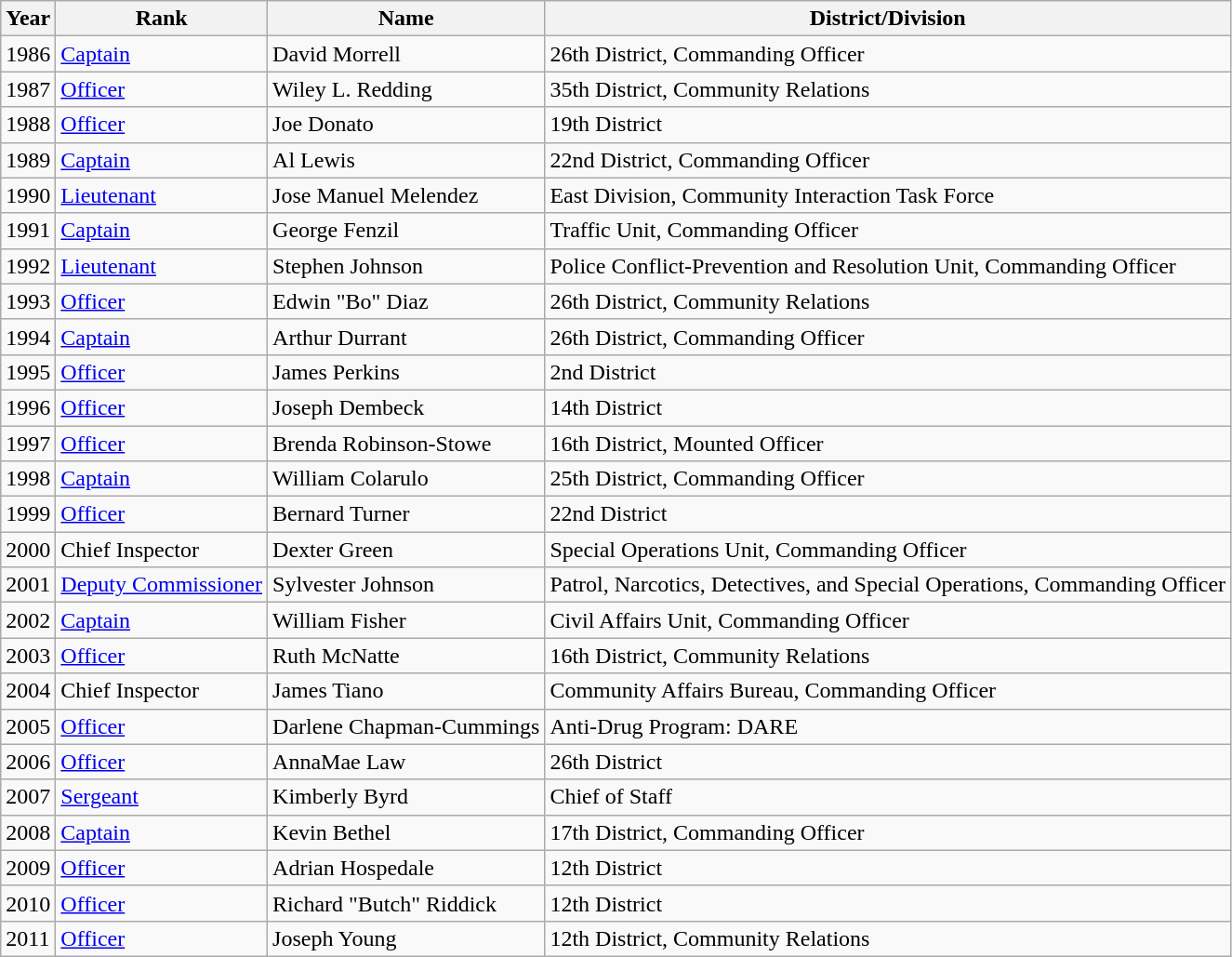<table class="wikitable sortable">
<tr>
<th>Year</th>
<th>Rank</th>
<th>Name</th>
<th>District/Division</th>
</tr>
<tr>
<td>1986</td>
<td><a href='#'>Captain</a></td>
<td>David Morrell</td>
<td>26th District, Commanding Officer</td>
</tr>
<tr>
<td>1987</td>
<td><a href='#'>Officer</a></td>
<td>Wiley L. Redding</td>
<td>35th District, Community Relations</td>
</tr>
<tr>
<td>1988</td>
<td><a href='#'>Officer</a></td>
<td>Joe Donato</td>
<td>19th District</td>
</tr>
<tr>
<td>1989</td>
<td><a href='#'>Captain</a></td>
<td>Al Lewis</td>
<td>22nd District, Commanding Officer</td>
</tr>
<tr>
<td>1990</td>
<td><a href='#'>Lieutenant</a></td>
<td>Jose Manuel Melendez</td>
<td>East Division, Community Interaction Task Force</td>
</tr>
<tr>
<td>1991</td>
<td><a href='#'>Captain</a></td>
<td>George Fenzil</td>
<td>Traffic Unit, Commanding Officer</td>
</tr>
<tr>
<td>1992</td>
<td><a href='#'>Lieutenant</a></td>
<td>Stephen Johnson</td>
<td>Police Conflict-Prevention and Resolution Unit, Commanding Officer</td>
</tr>
<tr>
<td>1993</td>
<td><a href='#'>Officer</a></td>
<td>Edwin "Bo" Diaz</td>
<td>26th District, Community Relations</td>
</tr>
<tr>
<td>1994</td>
<td><a href='#'>Captain</a></td>
<td>Arthur Durrant</td>
<td>26th District, Commanding Officer</td>
</tr>
<tr>
<td>1995</td>
<td><a href='#'>Officer</a></td>
<td>James Perkins</td>
<td>2nd District</td>
</tr>
<tr>
<td>1996</td>
<td><a href='#'>Officer</a></td>
<td>Joseph Dembeck</td>
<td>14th District</td>
</tr>
<tr>
<td>1997</td>
<td><a href='#'>Officer</a></td>
<td>Brenda Robinson-Stowe</td>
<td>16th District, Mounted Officer</td>
</tr>
<tr>
<td>1998</td>
<td><a href='#'>Captain</a></td>
<td>William Colarulo</td>
<td>25th District, Commanding Officer</td>
</tr>
<tr>
<td>1999</td>
<td><a href='#'>Officer</a></td>
<td>Bernard Turner</td>
<td>22nd District</td>
</tr>
<tr>
<td>2000</td>
<td>Chief Inspector</td>
<td>Dexter Green</td>
<td>Special Operations Unit, Commanding Officer</td>
</tr>
<tr>
<td>2001</td>
<td><a href='#'>Deputy Commissioner</a></td>
<td>Sylvester Johnson</td>
<td>Patrol, Narcotics, Detectives, and Special Operations, Commanding Officer</td>
</tr>
<tr>
<td>2002</td>
<td><a href='#'>Captain</a></td>
<td>William Fisher</td>
<td>Civil Affairs Unit, Commanding Officer</td>
</tr>
<tr>
<td>2003</td>
<td><a href='#'>Officer</a></td>
<td>Ruth McNatte</td>
<td>16th District, Community Relations</td>
</tr>
<tr>
<td>2004</td>
<td>Chief Inspector</td>
<td>James Tiano</td>
<td>Community Affairs Bureau, Commanding Officer</td>
</tr>
<tr>
<td>2005</td>
<td><a href='#'>Officer</a></td>
<td>Darlene Chapman-Cummings</td>
<td>Anti-Drug Program: DARE</td>
</tr>
<tr>
<td>2006</td>
<td><a href='#'>Officer</a></td>
<td>AnnaMae Law</td>
<td>26th District</td>
</tr>
<tr>
<td>2007</td>
<td><a href='#'>Sergeant</a></td>
<td>Kimberly Byrd</td>
<td>Chief of Staff</td>
</tr>
<tr>
<td>2008</td>
<td><a href='#'>Captain</a></td>
<td>Kevin Bethel</td>
<td>17th District, Commanding Officer</td>
</tr>
<tr>
<td>2009</td>
<td><a href='#'>Officer</a></td>
<td>Adrian Hospedale</td>
<td>12th District</td>
</tr>
<tr>
<td>2010</td>
<td><a href='#'>Officer</a></td>
<td>Richard "Butch" Riddick</td>
<td>12th District</td>
</tr>
<tr>
<td>2011</td>
<td><a href='#'>Officer</a></td>
<td>Joseph Young</td>
<td>12th District, Community Relations</td>
</tr>
</table>
